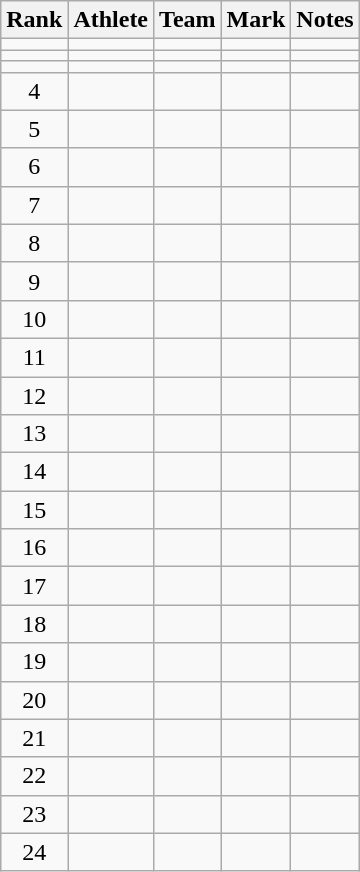<table class="wikitable sortable" style="text-align:center">
<tr>
<th>Rank</th>
<th>Athlete</th>
<th>Team</th>
<th>Mark</th>
<th>Notes</th>
</tr>
<tr>
<td></td>
<td align=left></td>
<td></td>
<td><strong></strong></td>
<td></td>
</tr>
<tr>
<td></td>
<td align=left></td>
<td></td>
<td><strong></strong></td>
<td></td>
</tr>
<tr>
<td></td>
<td align=left></td>
<td></td>
<td><strong></strong></td>
<td></td>
</tr>
<tr>
<td>4</td>
<td align=left></td>
<td></td>
<td><strong></strong></td>
<td></td>
</tr>
<tr>
<td>5</td>
<td align=left></td>
<td></td>
<td><strong></strong></td>
<td></td>
</tr>
<tr>
<td>6</td>
<td align=left></td>
<td></td>
<td><strong></strong></td>
<td></td>
</tr>
<tr>
<td>7</td>
<td align=left></td>
<td></td>
<td><strong></strong></td>
<td></td>
</tr>
<tr>
<td>8</td>
<td align=left></td>
<td></td>
<td><strong></strong></td>
<td></td>
</tr>
<tr>
<td>9</td>
<td align=left></td>
<td></td>
<td><strong></strong></td>
<td></td>
</tr>
<tr>
<td>10</td>
<td align=left></td>
<td></td>
<td><strong></strong></td>
<td></td>
</tr>
<tr>
<td>11</td>
<td align=left></td>
<td></td>
<td><strong></strong></td>
<td></td>
</tr>
<tr>
<td>12</td>
<td align=left></td>
<td></td>
<td><strong></strong></td>
<td></td>
</tr>
<tr>
<td>13</td>
<td align=left></td>
<td></td>
<td><strong></strong></td>
<td></td>
</tr>
<tr>
<td>14</td>
<td align=left></td>
<td></td>
<td><strong></strong></td>
<td></td>
</tr>
<tr>
<td>15</td>
<td align=left></td>
<td></td>
<td><strong></strong></td>
<td></td>
</tr>
<tr>
<td>16</td>
<td align=left></td>
<td></td>
<td><strong></strong></td>
<td></td>
</tr>
<tr>
<td>17</td>
<td align=left></td>
<td></td>
<td><strong></strong></td>
<td></td>
</tr>
<tr>
<td>18</td>
<td align=left></td>
<td></td>
<td><strong></strong></td>
<td></td>
</tr>
<tr>
<td>19</td>
<td align=left></td>
<td></td>
<td><strong></strong></td>
<td></td>
</tr>
<tr>
<td>20</td>
<td align=left></td>
<td></td>
<td><strong></strong></td>
<td></td>
</tr>
<tr>
<td>21</td>
<td align=left></td>
<td></td>
<td><strong></strong></td>
<td></td>
</tr>
<tr>
<td>22</td>
<td align=left></td>
<td></td>
<td><strong></strong></td>
<td></td>
</tr>
<tr>
<td>23</td>
<td align=left></td>
<td></td>
<td><strong></strong></td>
<td></td>
</tr>
<tr>
<td>24</td>
<td align=left></td>
<td></td>
<td><strong></strong></td>
<td></td>
</tr>
</table>
